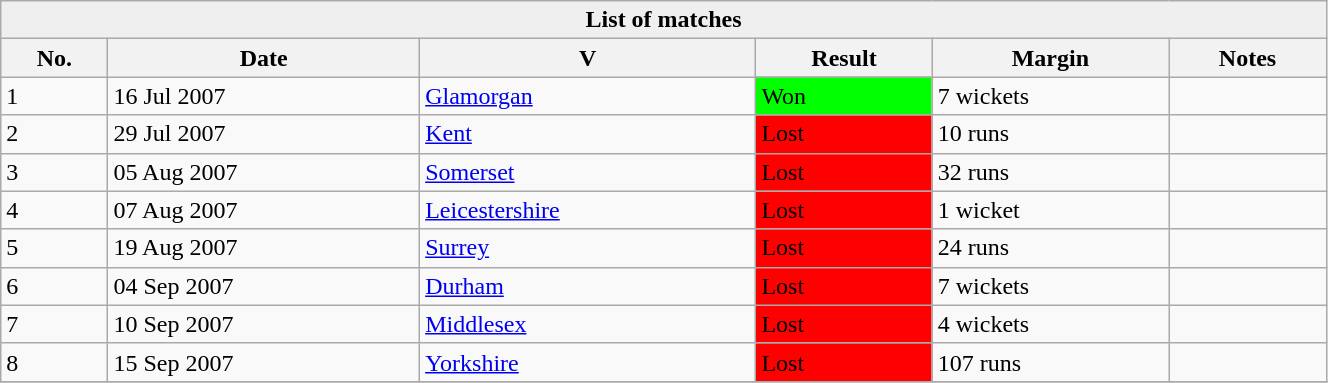<table class="wikitable" style="width:70%;">
<tr>
<th style="background:#efefef;" colspan=6>List of  matches</th>
</tr>
<tr style="background:#efefef;">
<th>No.</th>
<th>Date</th>
<th>V</th>
<th>Result</th>
<th>Margin</th>
<th>Notes</th>
</tr>
<tr>
<td>1</td>
<td>16 Jul 2007</td>
<td><a href='#'>Glamorgan</a> <br> </td>
<td bgcolor="#00FF00">Won</td>
<td>7 wickets</td>
<td></td>
</tr>
<tr>
<td>2</td>
<td>29 Jul 2007</td>
<td><a href='#'>Kent</a> <br></td>
<td bgcolor="#FF0000">Lost</td>
<td>10 runs</td>
<td></td>
</tr>
<tr>
<td>3</td>
<td>05 Aug 2007</td>
<td><a href='#'>Somerset</a><br></td>
<td bgcolor="#FF0000">Lost</td>
<td>32 runs</td>
<td></td>
</tr>
<tr>
<td>4</td>
<td>07 Aug 2007</td>
<td><a href='#'>Leicestershire</a><br> </td>
<td bgcolor="#FF0000">Lost</td>
<td>1 wicket</td>
<td></td>
</tr>
<tr>
<td>5</td>
<td>19 Aug 2007</td>
<td><a href='#'>Surrey</a><br> </td>
<td bgcolor="#FF0000">Lost</td>
<td>24 runs</td>
<td></td>
</tr>
<tr>
<td>6</td>
<td>04 Sep 2007</td>
<td><a href='#'>Durham</a>  <br></td>
<td bgcolor="#FF0000">Lost</td>
<td>7 wickets</td>
<td></td>
</tr>
<tr>
<td>7</td>
<td>10 Sep 2007</td>
<td><a href='#'>Middlesex</a>   <br> </td>
<td bgcolor="#FF0000">Lost</td>
<td>4 wickets</td>
<td></td>
</tr>
<tr>
<td>8</td>
<td>15 Sep 2007</td>
<td><a href='#'>Yorkshire</a><br> </td>
<td bgcolor="#FF0000">Lost</td>
<td>107 runs</td>
<td></td>
</tr>
<tr>
</tr>
</table>
